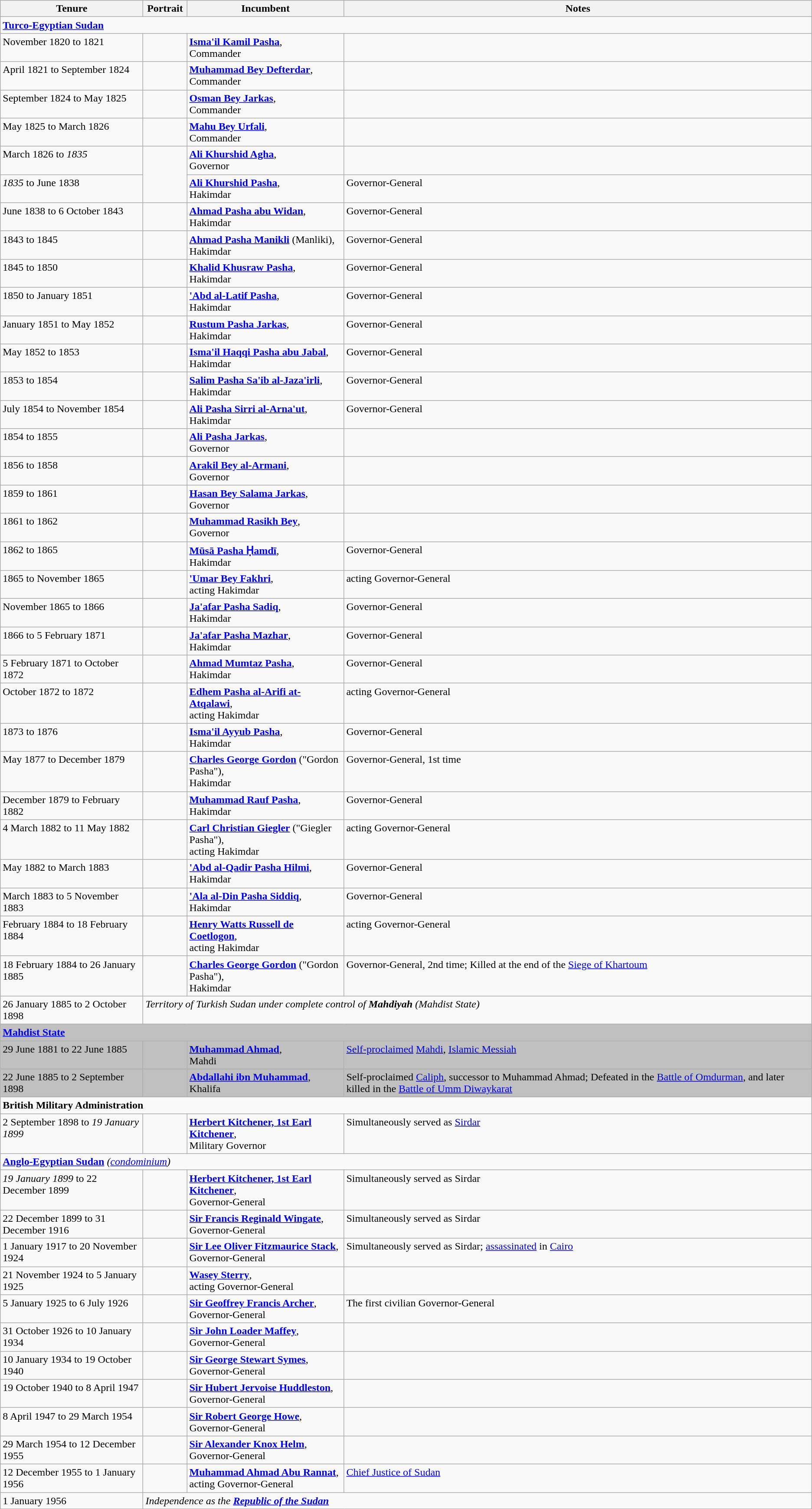<table class="wikitable">
<tr align=left>
<th>Tenure</th>
<th width=60px>Portrait</th>
<th>Incumbent</th>
<th>Notes</th>
</tr>
<tr valign=top>
<td colspan="4"><strong><a href='#'>Turco-Egyptian Sudan</a></strong></td>
</tr>
<tr valign=top>
<td>November 1820 to 1821</td>
<td></td>
<td><strong><a href='#'>Isma'il Kamil Pasha</a></strong>, <br>Commander</td>
<td></td>
</tr>
<tr valign=top>
<td>April 1821 to September 1824</td>
<td></td>
<td><strong><a href='#'>Muhammad Bey Defterdar</a></strong>, <br>Commander</td>
<td></td>
</tr>
<tr valign=top>
<td>September 1824 to May 1825</td>
<td></td>
<td><strong><a href='#'>Osman Bey Jarkas</a></strong>, <br>Commander</td>
<td></td>
</tr>
<tr valign=top>
<td>May 1825 to March 1826</td>
<td></td>
<td><strong><a href='#'>Mahu Bey Urfali</a></strong>, <br>Commander</td>
<td></td>
</tr>
<tr valign=top>
<td>March 1826 to <em>1835</em></td>
<td rowspan=2></td>
<td><strong><a href='#'>Ali Khurshid Agha</a></strong>, <br>Governor</td>
<td></td>
</tr>
<tr valign=top>
<td><em>1835</em> to June 1838</td>
<td><strong><a href='#'>Ali Khurshid Pasha</a></strong>, <br>Hakimdar</td>
<td>Governor-General</td>
</tr>
<tr valign=top>
<td>June 1838 to 6 October 1843</td>
<td></td>
<td><strong><a href='#'>Ahmad Pasha abu Widan</a></strong>, <br>Hakimdar</td>
<td>Governor-General</td>
</tr>
<tr valign=top>
<td>1843 to 1845</td>
<td></td>
<td><strong><a href='#'>Ahmad Pasha Manikli</a></strong> (Manliki), <br>Hakimdar</td>
<td>Governor-General</td>
</tr>
<tr valign=top>
<td>1845 to 1850</td>
<td></td>
<td><strong><a href='#'>Khalid Khusraw Pasha</a></strong>, <br>Hakimdar</td>
<td>Governor-General</td>
</tr>
<tr valign=top>
<td>1850 to January 1851</td>
<td></td>
<td><strong><a href='#'>'Abd al-Latif Pasha</a></strong>, <br>Hakimdar</td>
<td>Governor-General</td>
</tr>
<tr valign=top>
<td>January 1851 to May 1852</td>
<td></td>
<td><strong><a href='#'>Rustum Pasha Jarkas</a></strong>, <br>Hakimdar</td>
<td>Governor-General</td>
</tr>
<tr valign=top>
<td>May 1852 to 1853</td>
<td></td>
<td><strong><a href='#'>Isma'il Haqqi Pasha abu Jabal</a></strong>, <br>Hakimdar</td>
<td>Governor-General</td>
</tr>
<tr valign=top>
<td>1853 to 1854</td>
<td></td>
<td><strong><a href='#'>Salim Pasha Sa'ib al-Jaza'irli</a></strong>, <br>Hakimdar</td>
<td>Governor-General</td>
</tr>
<tr valign=top>
<td>July 1854 to November 1854</td>
<td></td>
<td><strong><a href='#'>Ali Pasha Sirri al-Arna'ut</a></strong>, <br>Hakimdar</td>
<td>Governor-General</td>
</tr>
<tr valign=top>
<td>1854 to 1855</td>
<td></td>
<td><strong><a href='#'>Ali Pasha Jarkas</a></strong>, <br>Governor</td>
<td></td>
</tr>
<tr valign=top>
<td>1856 to 1858</td>
<td></td>
<td><strong><a href='#'>Arakil Bey al-Armani</a></strong>, <br>Governor</td>
<td></td>
</tr>
<tr valign=top>
<td>1859 to 1861</td>
<td></td>
<td><strong><a href='#'>Hasan Bey Salama Jarkas</a></strong>, <br>Governor</td>
<td></td>
</tr>
<tr valign=top>
<td>1861 to 1862</td>
<td></td>
<td><strong><a href='#'>Muhammad Rasikh Bey</a></strong>, <br>Governor</td>
<td></td>
</tr>
<tr valign=top>
<td>1862 to 1865</td>
<td></td>
<td><strong><a href='#'>Mūsā Pasha Ḥamdī</a></strong>, <br>Hakimdar</td>
<td>Governor-General</td>
</tr>
<tr valign=top>
<td>1865 to November 1865</td>
<td></td>
<td><strong><a href='#'>'Umar Bey Fakhri</a></strong>, <br>acting Hakimdar</td>
<td>acting Governor-General</td>
</tr>
<tr valign=top>
<td>November 1865 to 1866</td>
<td></td>
<td><strong><a href='#'>Ja'afar Pasha Sadiq</a></strong>, <br>Hakimdar</td>
<td>Governor-General</td>
</tr>
<tr valign=top>
<td>1866 to 5 February 1871</td>
<td></td>
<td><strong><a href='#'>Ja'afar Pasha Mazhar</a></strong>, <br>Hakimdar</td>
<td>Governor-General</td>
</tr>
<tr valign=top>
<td>5 February 1871 to October 1872</td>
<td></td>
<td><strong><a href='#'>Ahmad Mumtaz Pasha</a></strong>, <br>Hakimdar</td>
<td>Governor-General</td>
</tr>
<tr valign=top>
<td>October 1872 to 1872</td>
<td></td>
<td><strong><a href='#'>Edhem Pasha al-Arifi at-Atqalawi</a></strong>, <br>acting Hakimdar</td>
<td>acting Governor-General</td>
</tr>
<tr valign=top>
<td>1873 to 1876</td>
<td></td>
<td><strong><a href='#'>Isma'il Ayyub Pasha</a></strong>, <br>Hakimdar</td>
<td>Governor-General</td>
</tr>
<tr valign=top>
<td>May 1877 to December 1879</td>
<td></td>
<td><strong><a href='#'>Charles George Gordon</a></strong> ("Gordon Pasha"), <br>Hakimdar</td>
<td>Governor-General, 1st time</td>
</tr>
<tr valign=top>
<td>December 1879 to February 1882</td>
<td></td>
<td><strong><a href='#'>Muhammad Rauf Pasha</a></strong>, <br>Hakimdar</td>
<td>Governor-General</td>
</tr>
<tr valign=top>
<td>4 March 1882 to 11 May 1882</td>
<td></td>
<td><strong><a href='#'>Carl Christian Giegler</a></strong> ("Giegler Pasha"), <br>acting Hakimdar</td>
<td>acting Governor-General</td>
</tr>
<tr valign=top>
<td>May 1882 to March 1883</td>
<td></td>
<td><strong><a href='#'>'Abd al-Qadir Pasha Hilmi</a></strong>, <br>Hakimdar</td>
<td>Governor-General</td>
</tr>
<tr valign=top>
<td>March 1883 to 5 November 1883</td>
<td></td>
<td><strong><a href='#'>'Ala al-Din Pasha Siddiq</a></strong>, <br>Hakimdar</td>
<td>Governor-General</td>
</tr>
<tr valign=top>
<td>February 1884 to 18 February 1884</td>
<td></td>
<td><strong><a href='#'>Henry Watts Russell de Coetlogon</a></strong>, <br>acting Hakimdar</td>
<td>acting Governor-General</td>
</tr>
<tr valign=top>
<td>18 February 1884 to 26 January 1885</td>
<td></td>
<td><strong><a href='#'>Charles George Gordon</a></strong> ("Gordon Pasha"), <br>Hakimdar</td>
<td>Governor-General, 2nd time; Killed at the end of the <a href='#'>Siege of Khartoum</a></td>
</tr>
<tr valign=top>
<td>26 January 1885 to 2 October 1898</td>
<td colspan="3"><em>Territory of Turkish Sudan under complete control of <strong>Mahdiyah</strong> (Mahdist State)</em></td>
</tr>
<tr valign=top bgcolor=#C0C0C0>
<td colspan="4"><strong><a href='#'>Mahdist State</a></strong></td>
</tr>
<tr valign=top bgcolor=#C0C0C0>
<td>29 June 1881 to 22 June 1885</td>
<td></td>
<td><strong><a href='#'>Muhammad Ahmad</a></strong>, <br>Mahdi</td>
<td><a href='#'>Self-proclaimed</a> <a href='#'>Mahdi</a>, <a href='#'>Islamic Messiah</a></td>
</tr>
<tr valign=top bgcolor=#C0C0C0>
<td>22 June 1885 to 2 September 1898</td>
<td></td>
<td><strong><a href='#'>Abdallahi ibn Muhammad</a></strong>, <br>Khalifa</td>
<td>Self-proclaimed <a href='#'>Caliph</a>, successor to Muhammad Ahmad; Defeated in the <a href='#'>Battle of Omdurman</a>, and later killed in the <a href='#'>Battle of Umm Diwaykarat</a></td>
</tr>
<tr valign=top>
<td colspan="4"><strong>British Military Administration</strong></td>
</tr>
<tr valign=top>
<td>2 September 1898 to <em>19 January 1899</em></td>
<td></td>
<td><strong><a href='#'>Herbert Kitchener, 1st Earl Kitchener</a></strong>, <br>Military Governor</td>
<td>Simultaneously served as <a href='#'>Sirdar</a></td>
</tr>
<tr valign=top>
<td colspan="4"><strong><a href='#'>Anglo-Egyptian Sudan</a></strong> <em>(<a href='#'>condominium</a>)</em></td>
</tr>
<tr valign=top>
<td><em>19 January 1899</em> to 22 December 1899</td>
<td></td>
<td><strong><a href='#'>Herbert Kitchener, 1st Earl Kitchener</a></strong>, <br>Governor-General</td>
<td>Simultaneously served as Sirdar</td>
</tr>
<tr valign=top>
<td>22 December 1899 to 31 December 1916</td>
<td></td>
<td><strong><a href='#'>Sir Francis Reginald Wingate</a></strong>, <br>Governor-General</td>
<td>Simultaneously served as Sirdar</td>
</tr>
<tr valign=top>
<td>1 January 1917 to 20 November 1924</td>
<td></td>
<td><strong><a href='#'>Sir Lee Oliver Fitzmaurice Stack</a></strong>, <br>Governor-General</td>
<td>Simultaneously served as Sirdar; <a href='#'>assassinated</a> in <a href='#'>Cairo</a></td>
</tr>
<tr valign=top>
<td>21 November 1924 to 5 January 1925</td>
<td></td>
<td><strong><a href='#'>Wasey Sterry</a></strong>, <br>acting Governor-General</td>
<td></td>
</tr>
<tr valign=top>
<td>5 January 1925 to 6 July 1926</td>
<td></td>
<td><strong><a href='#'>Sir Geoffrey Francis Archer</a></strong>, <br>Governor-General</td>
<td>The first civilian Governor-General</td>
</tr>
<tr valign=top>
<td>31 October 1926 to 10 January 1934</td>
<td></td>
<td><strong><a href='#'>Sir John Loader Maffey</a></strong>, <br>Governor-General</td>
<td></td>
</tr>
<tr valign=top>
<td>10 January 1934 to 19 October 1940</td>
<td></td>
<td><strong><a href='#'>Sir George Stewart Symes</a></strong>, <br>Governor-General</td>
<td></td>
</tr>
<tr valign=top>
<td>19 October 1940 to 8 April 1947</td>
<td></td>
<td><strong><a href='#'>Sir Hubert Jervoise Huddleston</a></strong>, <br>Governor-General</td>
<td></td>
</tr>
<tr valign=top>
<td>8 April 1947 to 29 March 1954</td>
<td></td>
<td><strong><a href='#'>Sir Robert George Howe</a></strong>, <br>Governor-General</td>
<td></td>
</tr>
<tr valign=top>
<td>29 March 1954 to 12 December 1955</td>
<td></td>
<td><strong><a href='#'>Sir Alexander Knox Helm</a></strong>, <br>Governor-General</td>
<td></td>
</tr>
<tr valign=top>
<td>12 December 1955 to 1 January 1956</td>
<td></td>
<td><strong><a href='#'>Muhammad Ahmad Abu Rannat</a></strong>, <br>acting Governor-General</td>
<td><a href='#'>Chief Justice of Sudan</a></td>
</tr>
<tr valign=top>
<td>1 January 1956</td>
<td colspan="3"><em>Independence as the <strong><a href='#'>Republic of the Sudan</a><strong><em></td>
</tr>
</table>
